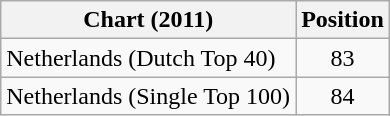<table class="wikitable sortable">
<tr>
<th>Chart (2011)</th>
<th>Position</th>
</tr>
<tr>
<td>Netherlands (Dutch Top 40)</td>
<td align="center">83</td>
</tr>
<tr>
<td>Netherlands (Single Top 100)</td>
<td align="center">84</td>
</tr>
</table>
